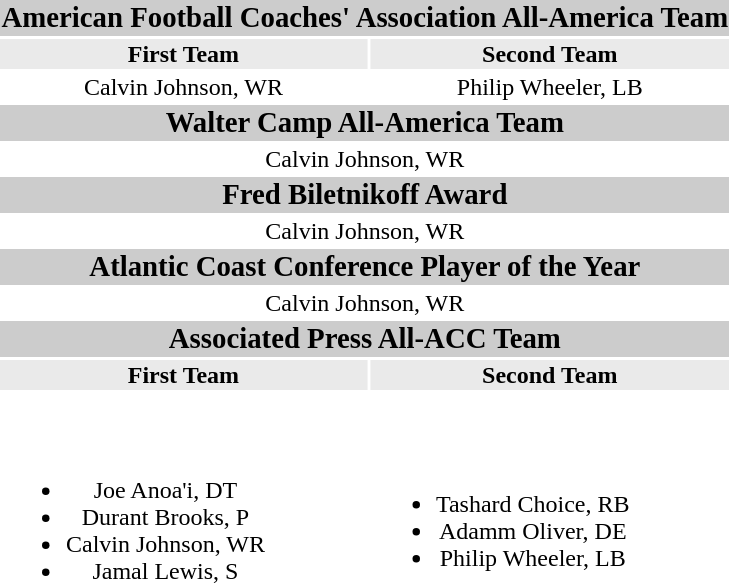<table>
<tr>
<th style="background:#ccc;" colspan="2"><big>American Football Coaches' Association All-America Team</big></th>
</tr>
<tr style="background:#eaeaea;">
<th>First Team</th>
<th>Second Team</th>
</tr>
<tr style="text-align:center;">
<td>Calvin Johnson, WR</td>
<td>Philip Wheeler, LB</td>
</tr>
<tr>
<th style="background:#ccc;" colspan="2"><big>Walter Camp All-America Team</big></th>
</tr>
<tr style="text-align:center;">
<td colspan="2">Calvin Johnson, WR</td>
</tr>
<tr>
<th style="background:#ccc;" colspan="2"><big>Fred Biletnikoff Award</big></th>
</tr>
<tr style="text-align:center;">
<td colspan="2">Calvin Johnson, WR</td>
</tr>
<tr>
<th style="background:#ccc;" colspan="2"><big>Atlantic Coast Conference Player of the Year</big></th>
</tr>
<tr style="text-align:center;">
<td colspan="2">Calvin Johnson, WR</td>
</tr>
<tr>
<th style="background:#ccc;" colspan="2"><big>Associated Press All-ACC Team</big></th>
</tr>
<tr style="background:#eaeaea;">
<th>First Team</th>
<th>Second Team</th>
</tr>
<tr style="text-align:center;">
<td><br><table valign="top">
<tr>
<td><br><ul><li>Joe Anoa'i, DT</li><li>Durant Brooks, P</li><li>Calvin Johnson, WR</li><li>Jamal Lewis, S</li></ul></td>
</tr>
</table>
</td>
<td><br><table>
<tr>
<td><br><ul><li>Tashard Choice, RB</li><li>Adamm Oliver, DE</li><li>Philip Wheeler, LB</li></ul></td>
</tr>
</table>
</td>
</tr>
</table>
